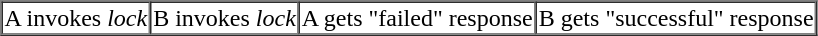<table border="1" cellspacing="0">
<tr>
<td>A invokes <em>lock</em></td>
<td>B invokes <em>lock</em></td>
<td>A gets "failed" response</td>
<td>B gets "successful" response</td>
</tr>
</table>
